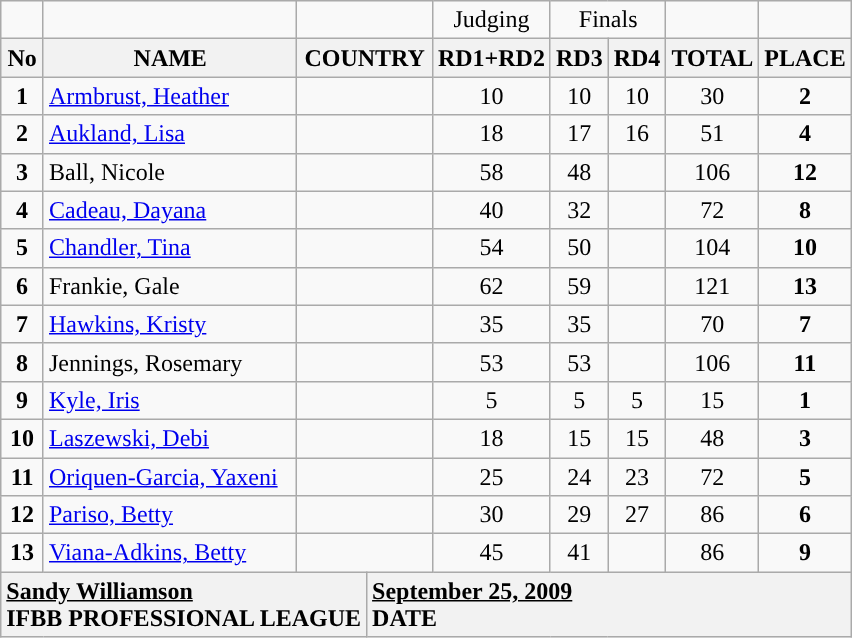<table class="wikitable">
<tr>
<td></td>
<td></td>
<td colspan=2></td>
<td align="center">Judging</td>
<td rowspan=1 colspan=2 align="center">Finals</td>
<td></td>
<td></td>
</tr>
<tr>
<th>No</th>
<th>NAME</th>
<th colspan="2">COUNTRY</th>
<th>RD1+RD2 </th>
<th>RD3 </th>
<th>RD4 </th>
<th>TOTAL</th>
<th>PLACE</th>
</tr>
<tr>
<td align="center"><strong>1</strong></td>
<td><a href='#'>Armbrust, Heather</a></td>
<td colspan="2"></td>
<td align="center">10</td>
<td align="center">10</td>
<td align="center">10</td>
<td align="center">30</td>
<td align="center"><strong>2</strong></td>
</tr>
<tr>
<td align="center"><strong>2</strong></td>
<td><a href='#'>Aukland, Lisa</a></td>
<td colspan="2"></td>
<td align="center">18</td>
<td align="center">17</td>
<td align="center">16</td>
<td align="center">51</td>
<td align="center"><strong>4</strong></td>
</tr>
<tr>
<td align="center"><strong>3</strong></td>
<td>Ball, Nicole</td>
<td colspan="2"></td>
<td align="center">58</td>
<td align="center">48</td>
<td></td>
<td align="center">106</td>
<td align="center"><strong>12</strong></td>
</tr>
<tr>
<td align="center"><strong>4</strong></td>
<td><a href='#'>Cadeau, Dayana</a></td>
<td colspan="2"></td>
<td align="center">40</td>
<td align="center">32</td>
<td></td>
<td align="center">72</td>
<td align="center"><strong>8</strong></td>
</tr>
<tr>
<td align="center"><strong>5</strong></td>
<td><a href='#'>Chandler, Tina</a></td>
<td colspan="2"></td>
<td align="center">54</td>
<td align="center">50</td>
<td></td>
<td align="center">104</td>
<td align="center"><strong>10</strong></td>
</tr>
<tr>
<td align="center"><strong>6</strong></td>
<td>Frankie, Gale</td>
<td colspan="2"></td>
<td align="center">62</td>
<td align="center">59</td>
<td></td>
<td align="center">121</td>
<td align="center"><strong>13</strong></td>
</tr>
<tr>
<td align="center"><strong>7</strong></td>
<td><a href='#'>Hawkins, Kristy</a></td>
<td colspan="2"></td>
<td align="center">35</td>
<td align="center">35</td>
<td></td>
<td align="center">70</td>
<td align="center"><strong>7</strong></td>
</tr>
<tr>
<td align="center"><strong>8</strong></td>
<td>Jennings, Rosemary</td>
<td colspan="2"></td>
<td align="center">53</td>
<td align="center">53</td>
<td></td>
<td align="center">106</td>
<td align="center"><strong>11</strong></td>
</tr>
<tr>
<td align="center"><strong>9</strong></td>
<td><a href='#'>Kyle, Iris</a></td>
<td colspan="2"></td>
<td align="center">5</td>
<td align="center">5</td>
<td align="center">5</td>
<td align="center">15</td>
<td align="center"><strong>1</strong></td>
</tr>
<tr>
<td align="center"><strong>10</strong></td>
<td><a href='#'>Laszewski, Debi</a></td>
<td colspan="2"></td>
<td align="center">18</td>
<td align="center">15</td>
<td align="center">15</td>
<td align="center">48</td>
<td align="center"><strong>3</strong></td>
</tr>
<tr>
<td align="center"><strong>11</strong></td>
<td><a href='#'>Oriquen-Garcia, Yaxeni</a></td>
<td colspan="2"></td>
<td align="center">25</td>
<td align="center">24</td>
<td align="center">23</td>
<td align="center">72</td>
<td align="center"><strong>5</strong></td>
</tr>
<tr>
<td align="center"><strong>12</strong></td>
<td><a href='#'>Pariso, Betty</a></td>
<td colspan="2"></td>
<td align="center">30</td>
<td align="center">29</td>
<td align="center">27</td>
<td align="center">86</td>
<td align="center"><strong>6</strong></td>
</tr>
<tr>
<td align="center"><strong>13</strong></td>
<td><a href='#'>Viana-Adkins, Betty</a></td>
<td colspan="2"></td>
<td align="center">45</td>
<td align="center">41</td>
<td></td>
<td align="center">86</td>
<td align="center"><strong>9</strong></td>
</tr>
<tr>
<th colspan="3" style="text-align: left"><u>Sandy Williamson</u><br>IFBB PROFESSIONAL LEAGUE</th>
<th colspan="6" style="text-align: left"><u>September 25, 2009</u><br>DATE</th>
</tr>
</table>
